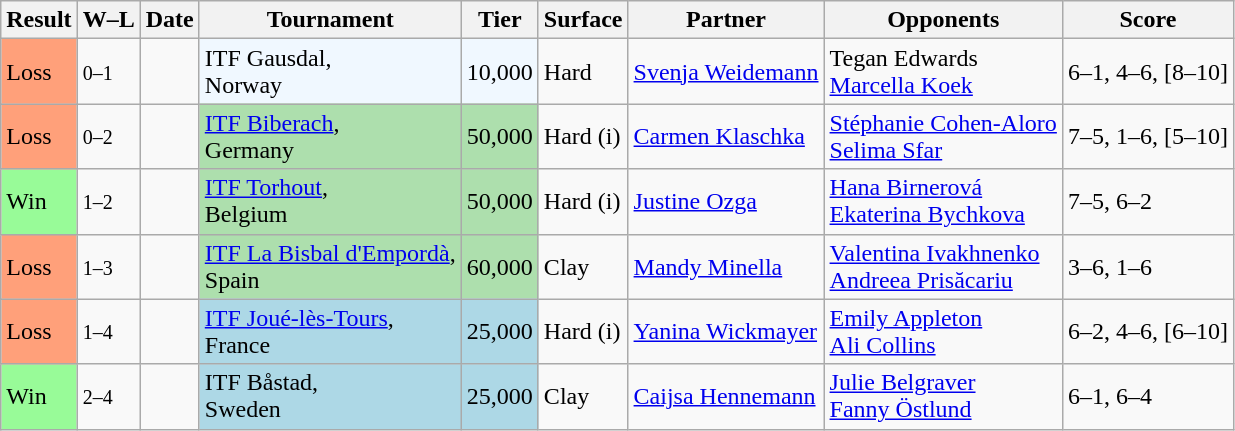<table class="sortable wikitable nowrap">
<tr>
<th>Result</th>
<th class="unsortable">W–L</th>
<th>Date</th>
<th>Tournament</th>
<th>Tier</th>
<th>Surface</th>
<th>Partner</th>
<th>Opponents</th>
<th class="unsortable">Score</th>
</tr>
<tr>
<td style="background:#ffa07a;">Loss</td>
<td><small>0–1</small></td>
<td></td>
<td style="background:#f0f8ff;">ITF Gausdal, <br> Norway</td>
<td style="background:#f0f8ff;">10,000</td>
<td>Hard</td>
<td> <a href='#'>Svenja Weidemann</a></td>
<td> Tegan Edwards <br>  <a href='#'>Marcella Koek</a></td>
<td>6–1, 4–6, [8–10]</td>
</tr>
<tr>
<td style="background:#ffa07a;">Loss</td>
<td><small>0–2</small></td>
<td></td>
<td style="background:#addfad;"><a href='#'>ITF Biberach</a>, <br> Germany</td>
<td style="background:#addfad;">50,000</td>
<td>Hard (i)</td>
<td> <a href='#'>Carmen Klaschka</a></td>
<td> <a href='#'>Stéphanie Cohen-Aloro</a> <br>  <a href='#'>Selima Sfar</a></td>
<td>7–5, 1–6, [5–10]</td>
</tr>
<tr>
<td style="background:#98fb98;">Win</td>
<td><small>1–2</small></td>
<td></td>
<td style="background:#addfad;"><a href='#'>ITF Torhout</a>, <br> Belgium</td>
<td style="background:#addfad;">50,000</td>
<td>Hard (i)</td>
<td> <a href='#'>Justine Ozga</a></td>
<td> <a href='#'>Hana Birnerová</a> <br>  <a href='#'>Ekaterina Bychkova</a></td>
<td>7–5, 6–2</td>
</tr>
<tr>
<td style="background:#ffa07a;">Loss</td>
<td><small>1–3</small></td>
<td><a href='#'></a></td>
<td style="background:#addfad;"><a href='#'>ITF La Bisbal d'Empordà</a>, <br> Spain</td>
<td style="background:#addfad;">60,000</td>
<td>Clay</td>
<td> <a href='#'>Mandy Minella</a></td>
<td> <a href='#'>Valentina Ivakhnenko</a> <br>  <a href='#'>Andreea Prisăcariu</a></td>
<td>3–6, 1–6</td>
</tr>
<tr>
<td style="background:#ffa07a;">Loss</td>
<td><small>1–4</small></td>
<td></td>
<td style="background:lightblue;"><a href='#'>ITF Joué-lès-Tours</a>, <br> France</td>
<td style="background:lightblue;">25,000</td>
<td>Hard (i)</td>
<td> <a href='#'>Yanina Wickmayer</a></td>
<td> <a href='#'>Emily Appleton</a> <br>  <a href='#'>Ali Collins</a></td>
<td>6–2, 4–6, [6–10]</td>
</tr>
<tr>
<td style="background:#98fb98;">Win</td>
<td><small>2–4</small></td>
<td></td>
<td style="background:lightblue;">ITF Båstad, <br> Sweden</td>
<td style="background:lightblue;">25,000</td>
<td>Clay</td>
<td> <a href='#'>Caijsa Hennemann</a></td>
<td> <a href='#'>Julie Belgraver</a> <br>  <a href='#'>Fanny Östlund</a></td>
<td>6–1, 6–4</td>
</tr>
</table>
